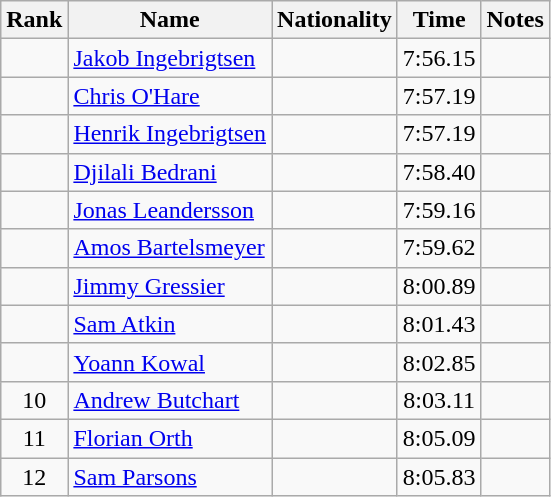<table class="wikitable sortable" style="text-align:center">
<tr>
<th>Rank</th>
<th>Name</th>
<th>Nationality</th>
<th>Time</th>
<th>Notes</th>
</tr>
<tr>
<td></td>
<td align="left"><a href='#'>Jakob Ingebrigtsen</a></td>
<td align=left></td>
<td>7:56.15</td>
<td></td>
</tr>
<tr>
<td></td>
<td align="left"><a href='#'>Chris O'Hare</a></td>
<td align=left></td>
<td>7:57.19</td>
<td></td>
</tr>
<tr>
<td></td>
<td align="left"><a href='#'>Henrik Ingebrigtsen</a></td>
<td align=left></td>
<td>7:57.19</td>
<td></td>
</tr>
<tr>
<td></td>
<td align="left"><a href='#'>Djilali Bedrani</a></td>
<td align=left></td>
<td>7:58.40</td>
<td></td>
</tr>
<tr>
<td></td>
<td align="left"><a href='#'>Jonas Leandersson</a></td>
<td align=left></td>
<td>7:59.16</td>
<td></td>
</tr>
<tr>
<td></td>
<td align="left"><a href='#'>Amos Bartelsmeyer</a></td>
<td align=left></td>
<td>7:59.62</td>
<td></td>
</tr>
<tr>
<td></td>
<td align="left"><a href='#'>Jimmy Gressier</a></td>
<td align=left></td>
<td>8:00.89</td>
<td></td>
</tr>
<tr>
<td></td>
<td align="left"><a href='#'>Sam Atkin</a></td>
<td align=left></td>
<td>8:01.43</td>
<td></td>
</tr>
<tr>
<td></td>
<td align="left"><a href='#'>Yoann Kowal</a></td>
<td align=left></td>
<td>8:02.85</td>
<td></td>
</tr>
<tr>
<td>10</td>
<td align="left"><a href='#'>Andrew Butchart</a></td>
<td align=left></td>
<td>8:03.11</td>
<td></td>
</tr>
<tr>
<td>11</td>
<td align="left"><a href='#'>Florian Orth</a></td>
<td align=left></td>
<td>8:05.09</td>
<td></td>
</tr>
<tr>
<td>12</td>
<td align="left"><a href='#'>Sam Parsons</a></td>
<td align=left></td>
<td>8:05.83</td>
<td></td>
</tr>
</table>
